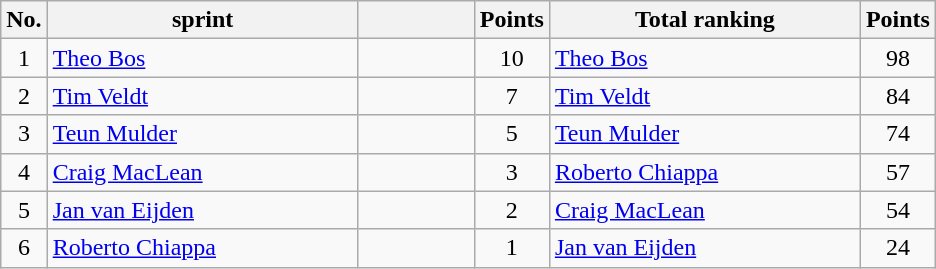<table class="wikitable">
<tr>
<th width="20px">No.</th>
<th width="200px">sprint</th>
<th width="70px"></th>
<th width="40px">Points</th>
<th width="200px">Total ranking</th>
<th width="40px">Points</th>
</tr>
<tr align=center>
<td>1</td>
<td align=left> <a href='#'>Theo Bos</a></td>
<td></td>
<td>10</td>
<td align=left> <a href='#'>Theo Bos</a></td>
<td>98</td>
</tr>
<tr align=center>
<td>2</td>
<td align=left> <a href='#'>Tim Veldt</a></td>
<td></td>
<td>7</td>
<td align=left> <a href='#'>Tim Veldt</a></td>
<td>84</td>
</tr>
<tr align=center>
<td>3</td>
<td align=left> <a href='#'>Teun Mulder</a></td>
<td></td>
<td>5</td>
<td align=left> <a href='#'>Teun Mulder</a></td>
<td>74</td>
</tr>
<tr align=center>
<td>4</td>
<td align=left> <a href='#'>Craig MacLean</a></td>
<td></td>
<td>3</td>
<td align=left> <a href='#'>Roberto Chiappa</a></td>
<td>57</td>
</tr>
<tr align=center>
<td>5</td>
<td align=left> <a href='#'>Jan van Eijden</a></td>
<td></td>
<td>2</td>
<td align=left> <a href='#'>Craig MacLean</a></td>
<td>54</td>
</tr>
<tr align=center>
<td>6</td>
<td align=left> <a href='#'>Roberto Chiappa</a></td>
<td></td>
<td>1</td>
<td align=left> <a href='#'>Jan van Eijden</a></td>
<td>24</td>
</tr>
</table>
